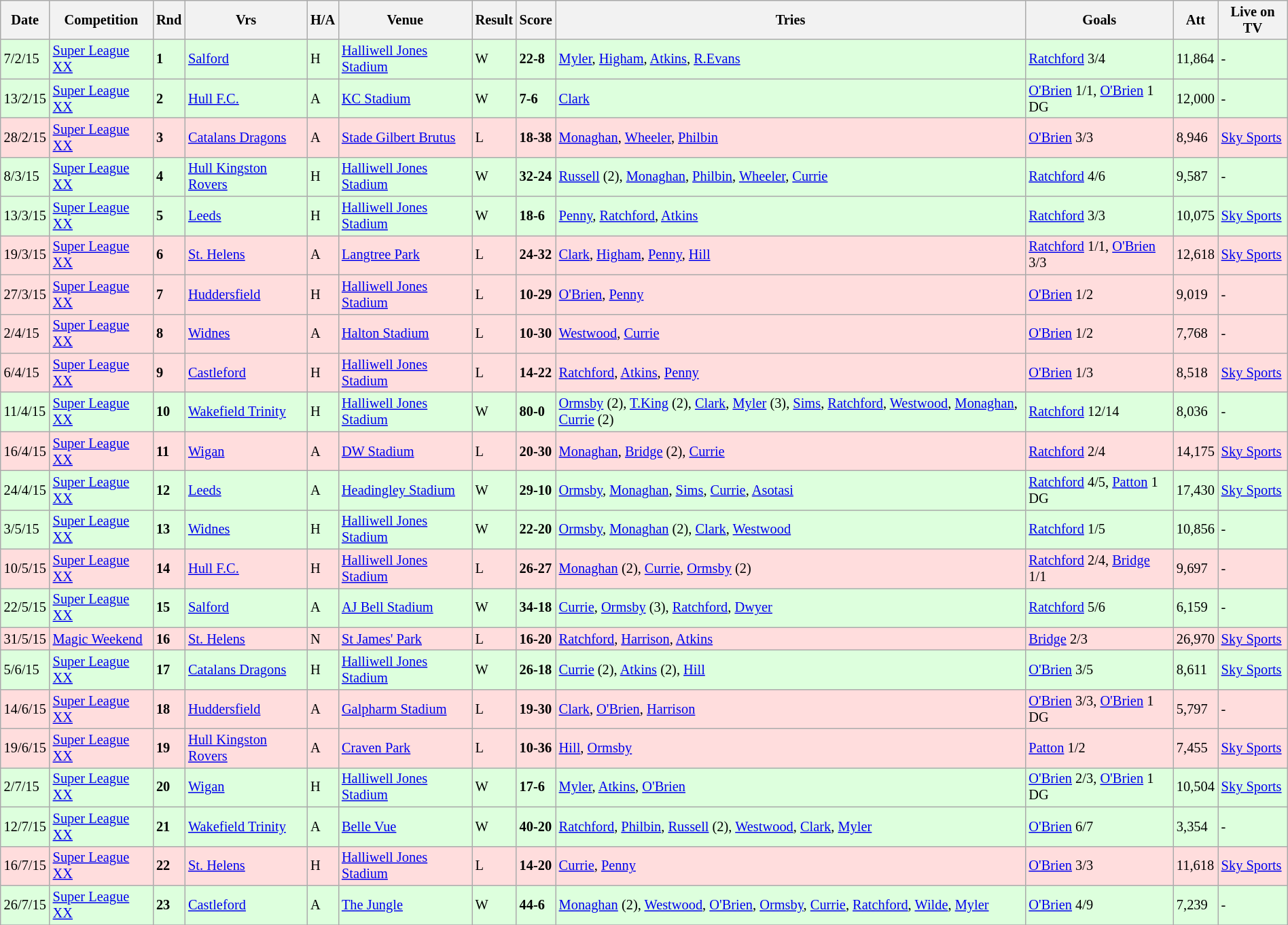<table class="wikitable" style="font-size:85%;" width="100%">
<tr>
<th>Date</th>
<th>Competition</th>
<th>Rnd</th>
<th>Vrs</th>
<th>H/A</th>
<th>Venue</th>
<th>Result</th>
<th>Score</th>
<th>Tries</th>
<th>Goals</th>
<th>Att</th>
<th>Live on TV</th>
</tr>
<tr style="background:#ddffdd;" width=20 | >
<td>7/2/15</td>
<td><a href='#'>Super League XX</a></td>
<td><strong>1</strong></td>
<td><a href='#'>Salford</a></td>
<td>H</td>
<td><a href='#'>Halliwell Jones Stadium</a></td>
<td>W</td>
<td><strong>22-8</strong></td>
<td><a href='#'>Myler</a>, <a href='#'>Higham</a>, <a href='#'>Atkins</a>, <a href='#'>R.Evans</a></td>
<td><a href='#'>Ratchford</a> 3/4</td>
<td>11,864</td>
<td>-</td>
</tr>
<tr style="background:#ddffdd;" width=20 | >
<td>13/2/15</td>
<td><a href='#'>Super League XX</a></td>
<td><strong>2</strong></td>
<td><a href='#'>Hull F.C.</a></td>
<td>A</td>
<td><a href='#'>KC Stadium</a></td>
<td>W</td>
<td><strong>7-6</strong></td>
<td><a href='#'>Clark</a></td>
<td><a href='#'>O'Brien</a> 1/1, <a href='#'>O'Brien</a> 1 DG</td>
<td>12,000</td>
<td>-</td>
</tr>
<tr style="background:#ffdddd;" width=20 | >
<td>28/2/15</td>
<td><a href='#'>Super League XX</a></td>
<td><strong>3</strong></td>
<td><a href='#'>Catalans Dragons</a></td>
<td>A</td>
<td><a href='#'>Stade Gilbert Brutus</a></td>
<td>L</td>
<td><strong>18-38</strong></td>
<td><a href='#'>Monaghan</a>, <a href='#'>Wheeler</a>, <a href='#'>Philbin</a></td>
<td><a href='#'>O'Brien</a> 3/3</td>
<td>8,946</td>
<td><a href='#'>Sky Sports</a></td>
</tr>
<tr style="background:#ddffdd;" width=20 | >
<td>8/3/15</td>
<td><a href='#'>Super League XX</a></td>
<td><strong>4</strong></td>
<td><a href='#'>Hull Kingston Rovers</a></td>
<td>H</td>
<td><a href='#'>Halliwell Jones Stadium</a></td>
<td>W</td>
<td><strong>32-24</strong></td>
<td><a href='#'>Russell</a> (2), <a href='#'>Monaghan</a>, <a href='#'>Philbin</a>, <a href='#'>Wheeler</a>, <a href='#'>Currie</a></td>
<td><a href='#'>Ratchford</a> 4/6</td>
<td>9,587</td>
<td>-</td>
</tr>
<tr style="background:#ddffdd;" width=20 | >
<td>13/3/15</td>
<td><a href='#'>Super League XX</a></td>
<td><strong>5</strong></td>
<td><a href='#'>Leeds</a></td>
<td>H</td>
<td><a href='#'>Halliwell Jones Stadium</a></td>
<td>W</td>
<td><strong>18-6</strong></td>
<td><a href='#'>Penny</a>, <a href='#'>Ratchford</a>, <a href='#'>Atkins</a></td>
<td><a href='#'>Ratchford</a> 3/3</td>
<td>10,075</td>
<td><a href='#'>Sky Sports</a></td>
</tr>
<tr style="background:#ffdddd;" width=20 | >
<td>19/3/15</td>
<td><a href='#'>Super League XX</a></td>
<td><strong>6</strong></td>
<td><a href='#'>St. Helens</a></td>
<td>A</td>
<td><a href='#'>Langtree Park</a></td>
<td>L</td>
<td><strong>24-32</strong></td>
<td><a href='#'>Clark</a>, <a href='#'>Higham</a>, <a href='#'>Penny</a>, <a href='#'>Hill</a></td>
<td><a href='#'>Ratchford</a> 1/1, <a href='#'>O'Brien</a> 3/3</td>
<td>12,618</td>
<td><a href='#'>Sky Sports</a></td>
</tr>
<tr style="background:#ffdddd;" width=20 | >
<td>27/3/15</td>
<td><a href='#'>Super League XX</a></td>
<td><strong>7</strong></td>
<td><a href='#'>Huddersfield</a></td>
<td>H</td>
<td><a href='#'>Halliwell Jones Stadium</a></td>
<td>L</td>
<td><strong>10-29</strong></td>
<td><a href='#'>O'Brien</a>, <a href='#'>Penny</a></td>
<td><a href='#'>O'Brien</a> 1/2</td>
<td>9,019</td>
<td>-</td>
</tr>
<tr style="background:#ffdddd;" width=20 | >
<td>2/4/15</td>
<td><a href='#'>Super League XX</a></td>
<td><strong>8</strong></td>
<td><a href='#'>Widnes</a></td>
<td>A</td>
<td><a href='#'>Halton Stadium</a></td>
<td>L</td>
<td><strong>10-30</strong></td>
<td><a href='#'>Westwood</a>, <a href='#'>Currie</a></td>
<td><a href='#'>O'Brien</a> 1/2</td>
<td>7,768</td>
<td>-</td>
</tr>
<tr style="background:#ffdddd;" width=20 | >
<td>6/4/15</td>
<td><a href='#'>Super League XX</a></td>
<td><strong>9</strong></td>
<td><a href='#'>Castleford</a></td>
<td>H</td>
<td><a href='#'>Halliwell Jones Stadium</a></td>
<td>L</td>
<td><strong>14-22</strong></td>
<td><a href='#'>Ratchford</a>, <a href='#'>Atkins</a>, <a href='#'>Penny</a></td>
<td><a href='#'>O'Brien</a> 1/3</td>
<td>8,518</td>
<td><a href='#'>Sky Sports</a></td>
</tr>
<tr style="background:#ddffdd;" width=20 | >
<td>11/4/15</td>
<td><a href='#'>Super League XX</a></td>
<td><strong>10</strong></td>
<td><a href='#'>Wakefield Trinity</a></td>
<td>H</td>
<td><a href='#'>Halliwell Jones Stadium</a></td>
<td>W</td>
<td><strong>80-0</strong></td>
<td><a href='#'>Ormsby</a> (2), <a href='#'>T.King</a> (2), <a href='#'>Clark</a>, <a href='#'>Myler</a> (3), <a href='#'>Sims</a>, <a href='#'>Ratchford</a>, <a href='#'>Westwood</a>, <a href='#'>Monaghan</a>, <a href='#'>Currie</a> (2)</td>
<td><a href='#'>Ratchford</a> 12/14</td>
<td>8,036</td>
<td>-</td>
</tr>
<tr style="background:#ffdddd;" width=20 | >
<td>16/4/15</td>
<td><a href='#'>Super League XX</a></td>
<td><strong>11</strong></td>
<td><a href='#'>Wigan</a></td>
<td>A</td>
<td><a href='#'>DW Stadium</a></td>
<td>L</td>
<td><strong>20-30</strong></td>
<td><a href='#'>Monaghan</a>, <a href='#'>Bridge</a> (2), <a href='#'>Currie</a></td>
<td><a href='#'>Ratchford</a> 2/4</td>
<td>14,175</td>
<td><a href='#'>Sky Sports</a></td>
</tr>
<tr style="background:#ddffdd;" width=20 | >
<td>24/4/15</td>
<td><a href='#'>Super League XX</a></td>
<td><strong>12</strong></td>
<td><a href='#'>Leeds</a></td>
<td>A</td>
<td><a href='#'>Headingley Stadium</a></td>
<td>W</td>
<td><strong>29-10</strong></td>
<td><a href='#'>Ormsby</a>, <a href='#'>Monaghan</a>, <a href='#'>Sims</a>, <a href='#'>Currie</a>, <a href='#'>Asotasi</a></td>
<td><a href='#'>Ratchford</a> 4/5, <a href='#'>Patton</a> 1 DG</td>
<td>17,430</td>
<td><a href='#'>Sky Sports</a></td>
</tr>
<tr style="background:#ddffdd;" width=20 | >
<td>3/5/15</td>
<td><a href='#'>Super League XX</a></td>
<td><strong>13</strong></td>
<td><a href='#'>Widnes</a></td>
<td>H</td>
<td><a href='#'>Halliwell Jones Stadium</a></td>
<td>W</td>
<td><strong>22-20</strong></td>
<td><a href='#'>Ormsby</a>, <a href='#'>Monaghan</a> (2), <a href='#'>Clark</a>, <a href='#'>Westwood</a></td>
<td><a href='#'>Ratchford</a> 1/5</td>
<td>10,856</td>
<td>-</td>
</tr>
<tr style="background:#ffdddd;" width=20 | >
<td>10/5/15</td>
<td><a href='#'>Super League XX</a></td>
<td><strong>14</strong></td>
<td><a href='#'>Hull F.C.</a></td>
<td>H</td>
<td><a href='#'>Halliwell Jones Stadium</a></td>
<td>L</td>
<td><strong>26-27</strong></td>
<td><a href='#'>Monaghan</a> (2), <a href='#'>Currie</a>, <a href='#'>Ormsby</a> (2)</td>
<td><a href='#'>Ratchford</a> 2/4, <a href='#'>Bridge</a> 1/1</td>
<td>9,697</td>
<td>-</td>
</tr>
<tr style="background:#ddffdd;" width=20 | >
<td>22/5/15</td>
<td><a href='#'>Super League XX</a></td>
<td><strong>15</strong></td>
<td><a href='#'>Salford</a></td>
<td>A</td>
<td><a href='#'>AJ Bell Stadium</a></td>
<td>W</td>
<td><strong>34-18</strong></td>
<td><a href='#'>Currie</a>, <a href='#'>Ormsby</a> (3), <a href='#'>Ratchford</a>, <a href='#'>Dwyer</a></td>
<td><a href='#'>Ratchford</a> 5/6</td>
<td>6,159</td>
<td>-</td>
</tr>
<tr style="background:#ffdddd;" width=20 | >
<td>31/5/15</td>
<td><a href='#'>Magic Weekend</a></td>
<td><strong>16</strong></td>
<td><a href='#'>St. Helens</a></td>
<td>N</td>
<td><a href='#'>St James' Park</a></td>
<td>L</td>
<td><strong>16-20</strong></td>
<td><a href='#'>Ratchford</a>, <a href='#'>Harrison</a>, <a href='#'>Atkins</a></td>
<td><a href='#'>Bridge</a> 2/3</td>
<td>26,970</td>
<td><a href='#'>Sky Sports</a></td>
</tr>
<tr style="background:#ddffdd;" width=20 | >
<td>5/6/15</td>
<td><a href='#'>Super League XX</a></td>
<td><strong>17</strong></td>
<td><a href='#'>Catalans Dragons</a></td>
<td>H</td>
<td><a href='#'>Halliwell Jones Stadium</a></td>
<td>W</td>
<td><strong>26-18</strong></td>
<td><a href='#'>Currie</a> (2), <a href='#'>Atkins</a> (2), <a href='#'>Hill</a></td>
<td><a href='#'>O'Brien</a> 3/5</td>
<td>8,611</td>
<td><a href='#'>Sky Sports</a></td>
</tr>
<tr style="background:#ffdddd;" width=20 | >
<td>14/6/15</td>
<td><a href='#'>Super League XX</a></td>
<td><strong>18</strong></td>
<td><a href='#'>Huddersfield</a></td>
<td>A</td>
<td><a href='#'>Galpharm Stadium</a></td>
<td>L</td>
<td><strong>19-30</strong></td>
<td><a href='#'>Clark</a>, <a href='#'>O'Brien</a>, <a href='#'>Harrison</a></td>
<td><a href='#'>O'Brien</a> 3/3, <a href='#'>O'Brien</a> 1 DG</td>
<td>5,797</td>
<td>-</td>
</tr>
<tr style="background:#ffdddd;" width=20 | >
<td>19/6/15</td>
<td><a href='#'>Super League XX</a></td>
<td><strong>19</strong></td>
<td><a href='#'>Hull Kingston Rovers</a></td>
<td>A</td>
<td><a href='#'>Craven Park</a></td>
<td>L</td>
<td><strong>10-36</strong></td>
<td><a href='#'>Hill</a>, <a href='#'>Ormsby</a></td>
<td><a href='#'>Patton</a> 1/2</td>
<td>7,455</td>
<td><a href='#'>Sky Sports</a></td>
</tr>
<tr style="background:#ddffdd;" width=20 | >
<td>2/7/15</td>
<td><a href='#'>Super League XX</a></td>
<td><strong>20</strong></td>
<td><a href='#'>Wigan</a></td>
<td>H</td>
<td><a href='#'>Halliwell Jones Stadium</a></td>
<td>W</td>
<td><strong>17-6</strong></td>
<td><a href='#'>Myler</a>, <a href='#'>Atkins</a>, <a href='#'>O'Brien</a></td>
<td><a href='#'>O'Brien</a> 2/3, <a href='#'>O'Brien</a> 1 DG</td>
<td>10,504</td>
<td><a href='#'>Sky Sports</a></td>
</tr>
<tr style="background:#ddffdd;" width=20 | >
<td>12/7/15</td>
<td><a href='#'>Super League XX</a></td>
<td><strong>21</strong></td>
<td><a href='#'>Wakefield Trinity</a></td>
<td>A</td>
<td><a href='#'>Belle Vue</a></td>
<td>W</td>
<td><strong>40-20</strong></td>
<td><a href='#'>Ratchford</a>, <a href='#'>Philbin</a>, <a href='#'>Russell</a> (2), <a href='#'>Westwood</a>, <a href='#'>Clark</a>, <a href='#'>Myler</a></td>
<td><a href='#'>O'Brien</a> 6/7</td>
<td>3,354</td>
<td>-</td>
</tr>
<tr style="background:#ffdddd;" width=20 | >
<td>16/7/15</td>
<td><a href='#'>Super League XX</a></td>
<td><strong>22</strong></td>
<td><a href='#'>St. Helens</a></td>
<td>H</td>
<td><a href='#'>Halliwell Jones Stadium</a></td>
<td>L</td>
<td><strong>14-20</strong></td>
<td><a href='#'>Currie</a>, <a href='#'>Penny</a></td>
<td><a href='#'>O'Brien</a> 3/3</td>
<td>11,618</td>
<td><a href='#'>Sky Sports</a></td>
</tr>
<tr style="background:#ddffdd;" width=20 | >
<td>26/7/15</td>
<td><a href='#'>Super League XX</a></td>
<td><strong>23</strong></td>
<td><a href='#'>Castleford</a></td>
<td>A</td>
<td><a href='#'>The Jungle</a></td>
<td>W</td>
<td><strong>44-6</strong></td>
<td><a href='#'>Monaghan</a> (2), <a href='#'>Westwood</a>, <a href='#'>O'Brien</a>, <a href='#'>Ormsby</a>, <a href='#'>Currie</a>, <a href='#'>Ratchford</a>, <a href='#'>Wilde</a>, <a href='#'>Myler</a></td>
<td><a href='#'>O'Brien</a> 4/9</td>
<td>7,239</td>
<td>-</td>
</tr>
<tr>
</tr>
</table>
